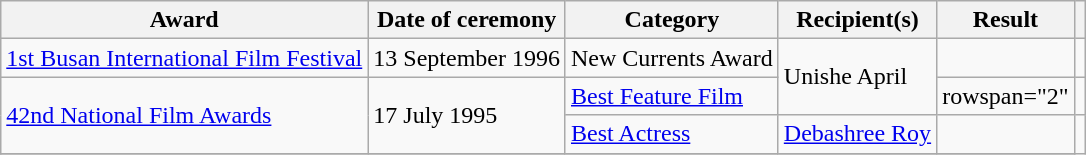<table class="wikitable plainrowheaders sortable">
<tr>
<th scope="col">Award</th>
<th scope="col">Date of ceremony</th>
<th scope="col">Category</th>
<th scope="col">Recipient(s)</th>
<th scope="col" class="unsortable">Result</th>
<th scope="col" class="unsortable"></th>
</tr>
<tr>
<td><a href='#'>1st Busan International Film Festival</a></td>
<td>13 September 1996</td>
<td>New Currents Award</td>
<td rowspan="2">Unishe April</td>
<td></td>
<td></td>
</tr>
<tr>
<td rowspan="2"><a href='#'>42nd National Film Awards</a></td>
<td rowspan="2">17 July 1995</td>
<td><a href='#'>Best Feature Film</a></td>
<td>rowspan="2" </td>
<td></td>
</tr>
<tr>
<td><a href='#'>Best Actress</a></td>
<td><a href='#'>Debashree Roy</a></td>
<td></td>
</tr>
<tr>
</tr>
</table>
